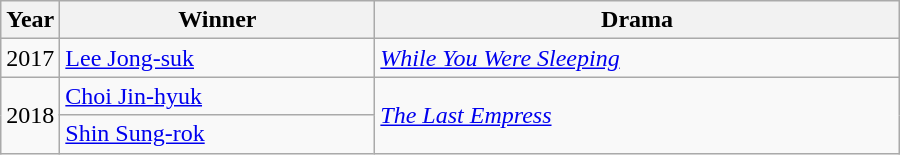<table class="wikitable" style="width:600px">
<tr>
<th width=10>Year</th>
<th>Winner</th>
<th>Drama</th>
</tr>
<tr>
<td>2017</td>
<td><a href='#'>Lee Jong-suk</a></td>
<td><em><a href='#'>While You Were Sleeping</a></em></td>
</tr>
<tr>
<td rowspan=2>2018</td>
<td><a href='#'>Choi Jin-hyuk</a></td>
<td rowspan=2><em><a href='#'>The Last Empress</a></em></td>
</tr>
<tr>
<td><a href='#'>Shin Sung-rok</a></td>
</tr>
</table>
